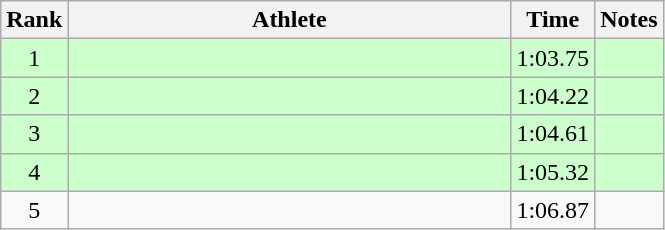<table class="wikitable" style="text-align:center">
<tr>
<th>Rank</th>
<th Style="width:18em">Athlete</th>
<th>Time</th>
<th>Notes</th>
</tr>
<tr style="background:#cfc">
<td>1</td>
<td style="text-align:left"></td>
<td>1:03.75</td>
<td></td>
</tr>
<tr style="background:#cfc">
<td>2</td>
<td style="text-align:left"></td>
<td>1:04.22</td>
<td></td>
</tr>
<tr style="background:#cfc">
<td>3</td>
<td style="text-align:left"></td>
<td>1:04.61</td>
<td></td>
</tr>
<tr style="background:#cfc">
<td>4</td>
<td style="text-align:left"></td>
<td>1:05.32</td>
<td></td>
</tr>
<tr>
<td>5</td>
<td style="text-align:left"></td>
<td>1:06.87</td>
<td></td>
</tr>
</table>
